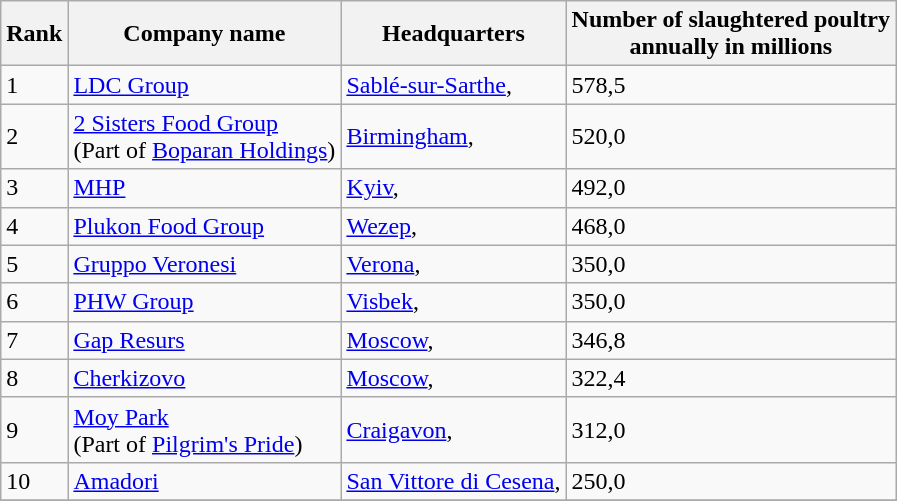<table class="wikitable sortable">
<tr>
<th>Rank</th>
<th>Company name</th>
<th>Headquarters</th>
<th>Number of slaughtered poultry<br>annually in millions</th>
</tr>
<tr>
<td>1</td>
<td><a href='#'>LDC Group</a></td>
<td><a href='#'>Sablé-sur-Sarthe</a>,<br></td>
<td>578,5</td>
</tr>
<tr>
<td>2</td>
<td><a href='#'>2 Sisters Food Group</a><br>(Part of <a href='#'>Boparan Holdings</a>)</td>
<td><a href='#'>Birmingham</a>,<br></td>
<td>520,0</td>
</tr>
<tr>
<td>3</td>
<td><a href='#'>MHP</a></td>
<td><a href='#'>Kyiv</a>,<br></td>
<td>492,0</td>
</tr>
<tr>
<td>4</td>
<td><a href='#'>Plukon Food Group</a></td>
<td><a href='#'>Wezep</a>,<br></td>
<td>468,0</td>
</tr>
<tr>
<td>5</td>
<td><a href='#'>Gruppo Veronesi</a></td>
<td><a href='#'>Verona</a>,<br></td>
<td>350,0</td>
</tr>
<tr>
<td>6</td>
<td><a href='#'>PHW Group</a></td>
<td><a href='#'>Visbek</a>,<br></td>
<td>350,0</td>
</tr>
<tr>
<td>7</td>
<td><a href='#'>Gap Resurs</a></td>
<td><a href='#'>Moscow</a>,<br></td>
<td>346,8</td>
</tr>
<tr>
<td>8</td>
<td><a href='#'>Cherkizovo</a></td>
<td><a href='#'>Moscow</a>,<br></td>
<td>322,4</td>
</tr>
<tr>
<td>9</td>
<td><a href='#'>Moy Park</a><br>(Part of <a href='#'>Pilgrim's Pride</a>)</td>
<td><a href='#'>Craigavon</a>,<br></td>
<td>312,0</td>
</tr>
<tr>
<td>10</td>
<td><a href='#'>Amadori</a></td>
<td><a href='#'>San Vittore di Cesena</a>,<br></td>
<td>250,0</td>
</tr>
<tr>
</tr>
</table>
